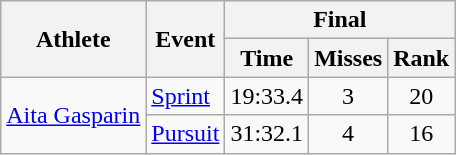<table class="wikitable">
<tr>
<th rowspan="2">Athlete</th>
<th rowspan="2">Event</th>
<th colspan="3">Final</th>
</tr>
<tr>
<th>Time</th>
<th>Misses</th>
<th>Rank</th>
</tr>
<tr>
<td rowspan="2"><a href='#'>Aita Gasparin</a></td>
<td><a href='#'>Sprint</a></td>
<td align="center">19:33.4</td>
<td align="center">3</td>
<td align="center">20</td>
</tr>
<tr>
<td><a href='#'>Pursuit</a></td>
<td align="center">31:32.1</td>
<td align="center">4</td>
<td align="center">16</td>
</tr>
</table>
